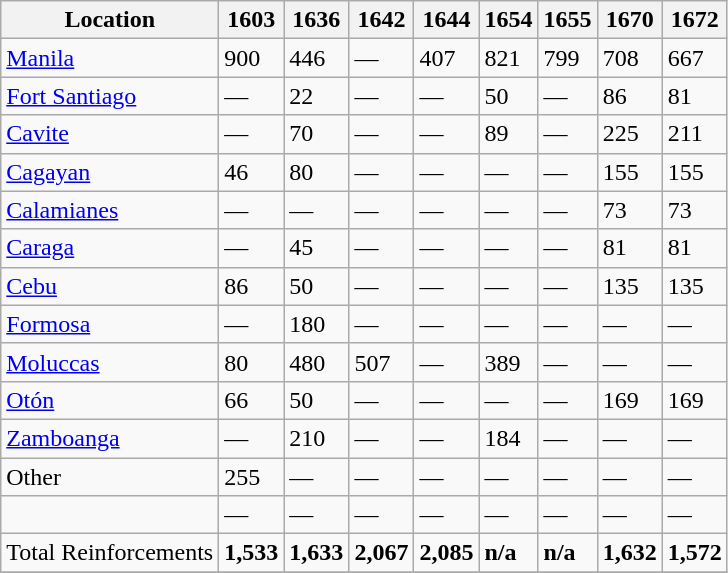<table class="wikitable">
<tr>
<th><strong>Location</strong></th>
<th>1603</th>
<th>1636</th>
<th>1642</th>
<th>1644</th>
<th>1654</th>
<th>1655</th>
<th>1670</th>
<th>1672</th>
</tr>
<tr>
<td><a href='#'>Manila</a></td>
<td>900</td>
<td>446</td>
<td>—</td>
<td>407</td>
<td>821</td>
<td>799</td>
<td>708</td>
<td>667</td>
</tr>
<tr>
<td><a href='#'>Fort Santiago</a></td>
<td>—</td>
<td>22</td>
<td>—</td>
<td>—</td>
<td>50</td>
<td>—</td>
<td>86</td>
<td>81</td>
</tr>
<tr>
<td><a href='#'>Cavite</a></td>
<td>—</td>
<td>70</td>
<td>—</td>
<td>—</td>
<td>89</td>
<td>—</td>
<td>225</td>
<td>211</td>
</tr>
<tr>
<td><a href='#'>Cagayan</a></td>
<td>46</td>
<td>80</td>
<td>—</td>
<td>—</td>
<td>—</td>
<td>—</td>
<td>155</td>
<td>155</td>
</tr>
<tr>
<td><a href='#'>Calamianes</a></td>
<td>—</td>
<td>—</td>
<td>—</td>
<td>—</td>
<td>—</td>
<td>—</td>
<td>73</td>
<td>73</td>
</tr>
<tr>
<td><a href='#'>Caraga</a></td>
<td>—</td>
<td>45</td>
<td>—</td>
<td>—</td>
<td>—</td>
<td>—</td>
<td>81</td>
<td>81</td>
</tr>
<tr>
<td><a href='#'>Cebu</a></td>
<td>86</td>
<td>50</td>
<td>—</td>
<td>—</td>
<td>—</td>
<td>—</td>
<td>135</td>
<td>135</td>
</tr>
<tr>
<td><a href='#'>Formosa</a></td>
<td>—</td>
<td>180</td>
<td>—</td>
<td>—</td>
<td>—</td>
<td>—</td>
<td>—</td>
<td>—</td>
</tr>
<tr>
<td><a href='#'>Moluccas</a></td>
<td>80</td>
<td>480</td>
<td>507</td>
<td>—</td>
<td>389</td>
<td>—</td>
<td>—</td>
<td>—</td>
</tr>
<tr>
<td><a href='#'>Otón</a></td>
<td>66</td>
<td>50</td>
<td>—</td>
<td>—</td>
<td>—</td>
<td>—</td>
<td>169</td>
<td>169</td>
</tr>
<tr>
<td><a href='#'>Zamboanga</a></td>
<td>—</td>
<td>210</td>
<td>—</td>
<td>—</td>
<td>184</td>
<td>—</td>
<td>—</td>
<td>—</td>
</tr>
<tr>
<td>Other</td>
<td>255</td>
<td>—</td>
<td>—</td>
<td>—</td>
<td>—</td>
<td>—</td>
<td>—</td>
<td>—</td>
</tr>
<tr>
<td></td>
<td>—</td>
<td>—</td>
<td>—</td>
<td>—</td>
<td>—</td>
<td>—</td>
<td>—</td>
<td>—</td>
</tr>
<tr>
<td>Total Reinforcements</td>
<td><strong>1,533</strong></td>
<td><strong>1,633</strong></td>
<td><strong>2,067</strong></td>
<td><strong>2,085</strong></td>
<td><strong>n/a</strong></td>
<td><strong>n/a</strong></td>
<td><strong>1,632</strong></td>
<td><strong>1,572</strong></td>
</tr>
<tr>
</tr>
</table>
